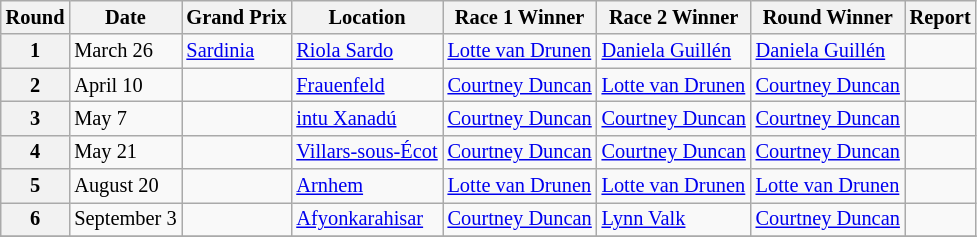<table class="wikitable" style="font-size: 85%;">
<tr>
<th>Round</th>
<th>Date</th>
<th>Grand Prix</th>
<th>Location</th>
<th>Race 1 Winner</th>
<th>Race 2 Winner</th>
<th>Round Winner</th>
<th>Report</th>
</tr>
<tr>
<th>1</th>
<td>March 26</td>
<td> <a href='#'>Sardinia</a></td>
<td><a href='#'>Riola Sardo</a></td>
<td> <a href='#'>Lotte van Drunen</a></td>
<td> <a href='#'>Daniela Guillén</a></td>
<td> <a href='#'>Daniela Guillén</a></td>
<td></td>
</tr>
<tr>
<th>2</th>
<td>April 10</td>
<td></td>
<td><a href='#'>Frauenfeld</a></td>
<td> <a href='#'>Courtney Duncan</a></td>
<td> <a href='#'>Lotte van Drunen</a></td>
<td> <a href='#'>Courtney Duncan</a></td>
<td></td>
</tr>
<tr>
<th>3</th>
<td>May 7</td>
<td></td>
<td><a href='#'>intu Xanadú</a></td>
<td> <a href='#'>Courtney Duncan</a></td>
<td> <a href='#'>Courtney Duncan</a></td>
<td> <a href='#'>Courtney Duncan</a></td>
<td></td>
</tr>
<tr>
<th>4</th>
<td>May 21</td>
<td></td>
<td><a href='#'>Villars-sous-Écot</a></td>
<td> <a href='#'>Courtney Duncan</a></td>
<td> <a href='#'>Courtney Duncan</a></td>
<td> <a href='#'>Courtney Duncan</a></td>
<td></td>
</tr>
<tr>
<th>5</th>
<td>August 20</td>
<td></td>
<td><a href='#'>Arnhem</a></td>
<td> <a href='#'>Lotte van Drunen</a></td>
<td> <a href='#'>Lotte van Drunen</a></td>
<td> <a href='#'>Lotte van Drunen</a></td>
<td></td>
</tr>
<tr>
<th>6</th>
<td>September 3</td>
<td></td>
<td><a href='#'>Afyonkarahisar</a></td>
<td> <a href='#'>Courtney Duncan</a></td>
<td> <a href='#'>Lynn Valk</a></td>
<td> <a href='#'>Courtney Duncan</a></td>
<td></td>
</tr>
<tr>
</tr>
</table>
